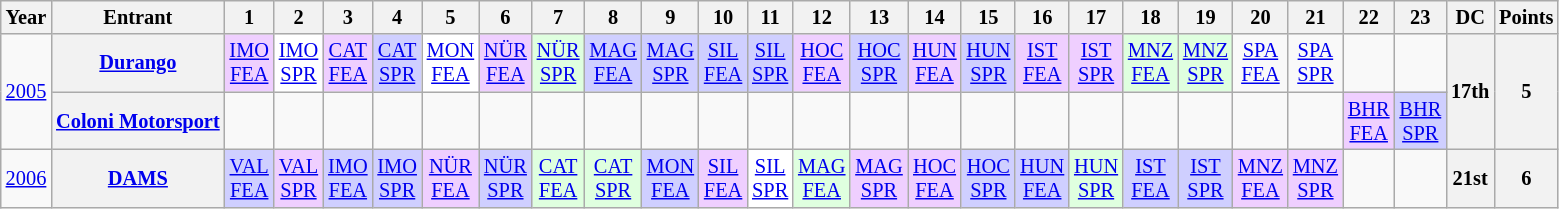<table class="wikitable" style="text-align:center; font-size:85%">
<tr>
<th>Year</th>
<th>Entrant</th>
<th>1</th>
<th>2</th>
<th>3</th>
<th>4</th>
<th>5</th>
<th>6</th>
<th>7</th>
<th>8</th>
<th>9</th>
<th>10</th>
<th>11</th>
<th>12</th>
<th>13</th>
<th>14</th>
<th>15</th>
<th>16</th>
<th>17</th>
<th>18</th>
<th>19</th>
<th>20</th>
<th>21</th>
<th>22</th>
<th>23</th>
<th>DC</th>
<th>Points</th>
</tr>
<tr>
<td rowspan=2><a href='#'>2005</a></td>
<th nowrap><a href='#'>Durango</a></th>
<td style="background:#EFCFFF;"><a href='#'>IMO<br>FEA</a><br></td>
<td style="background:#FFFFFF;"><a href='#'>IMO<br>SPR</a><br></td>
<td style="background:#EFCFFF;"><a href='#'>CAT<br>FEA</a><br></td>
<td style="background:#CFCFFF;"><a href='#'>CAT<br>SPR</a><br></td>
<td style="background:#FFFFFF;"><a href='#'>MON<br>FEA</a><br></td>
<td style="background:#EFCFFF;"><a href='#'>NÜR<br>FEA</a><br></td>
<td style="background:#DFFFDF;"><a href='#'>NÜR<br>SPR</a><br></td>
<td style="background:#CFCFFF;"><a href='#'>MAG<br>FEA</a><br></td>
<td style="background:#CFCFFF;"><a href='#'>MAG<br>SPR</a><br></td>
<td style="background:#CFCFFF;"><a href='#'>SIL<br>FEA</a><br></td>
<td style="background:#CFCFFF;"><a href='#'>SIL<br>SPR</a><br></td>
<td style="background:#EFCFFF;"><a href='#'>HOC<br>FEA</a><br></td>
<td style="background:#CFCFFF;"><a href='#'>HOC<br>SPR</a><br></td>
<td style="background:#EFCFFF;"><a href='#'>HUN<br>FEA</a><br></td>
<td style="background:#CFCFFF;"><a href='#'>HUN<br>SPR</a><br></td>
<td style="background:#EFCFFF;"><a href='#'>IST<br>FEA</a><br></td>
<td style="background:#EFCFFF;"><a href='#'>IST<br>SPR</a><br></td>
<td style="background:#DFFFDF;"><a href='#'>MNZ<br>FEA</a><br></td>
<td style="background:#DFFFDF;"><a href='#'>MNZ<br>SPR</a><br></td>
<td><a href='#'>SPA<br>FEA</a></td>
<td><a href='#'>SPA<br>SPR</a></td>
<td></td>
<td></td>
<th rowspan=2>17th</th>
<th rowspan=2>5</th>
</tr>
<tr>
<th nowrap><a href='#'>Coloni Motorsport</a></th>
<td></td>
<td></td>
<td></td>
<td></td>
<td></td>
<td></td>
<td></td>
<td></td>
<td></td>
<td></td>
<td></td>
<td></td>
<td></td>
<td></td>
<td></td>
<td></td>
<td></td>
<td></td>
<td></td>
<td></td>
<td></td>
<td style="background:#EFCFFF;"><a href='#'>BHR<br>FEA</a><br></td>
<td style="background:#CFCFFF;"><a href='#'>BHR<br>SPR</a><br></td>
</tr>
<tr>
<td><a href='#'>2006</a></td>
<th nowrap><a href='#'>DAMS</a></th>
<td style="background:#CFCFFF;"><a href='#'>VAL<br>FEA</a><br></td>
<td style="background:#EFCFFF;"><a href='#'>VAL<br>SPR</a><br></td>
<td style="background:#CFCFFF;"><a href='#'>IMO<br>FEA</a><br></td>
<td style="background:#CFCFFF;"><a href='#'>IMO<br>SPR</a><br></td>
<td style="background:#EFCFFF;"><a href='#'>NÜR<br>FEA</a><br></td>
<td style="background:#CFCFFF;"><a href='#'>NÜR<br>SPR</a><br></td>
<td style="background:#DFFFDF;"><a href='#'>CAT<br>FEA</a><br></td>
<td style="background:#DFFFDF;"><a href='#'>CAT<br>SPR</a><br></td>
<td style="background:#CFCFFF;"><a href='#'>MON<br>FEA</a><br></td>
<td style="background:#EFCFFF;"><a href='#'>SIL<br>FEA</a><br></td>
<td style="background:#FFFFFF;"><a href='#'>SIL<br>SPR</a><br></td>
<td style="background:#DFFFDF;"><a href='#'>MAG<br>FEA</a><br></td>
<td style="background:#EFCFFF;"><a href='#'>MAG<br>SPR</a><br></td>
<td style="background:#EFCFFF;"><a href='#'>HOC<br>FEA</a><br></td>
<td style="background:#CFCFFF;"><a href='#'>HOC<br>SPR</a><br></td>
<td style="background:#CFCFFF;"><a href='#'>HUN<br>FEA</a><br></td>
<td style="background:#DFFFDF;"><a href='#'>HUN<br>SPR</a><br></td>
<td style="background:#CFCFFF;"><a href='#'>IST<br>FEA</a><br></td>
<td style="background:#CFCFFF;"><a href='#'>IST<br>SPR</a><br></td>
<td style="background:#EFCFFF;"><a href='#'>MNZ<br>FEA</a><br></td>
<td style="background:#EFCFFF;"><a href='#'>MNZ<br>SPR</a><br></td>
<td></td>
<td></td>
<th>21st</th>
<th>6</th>
</tr>
</table>
